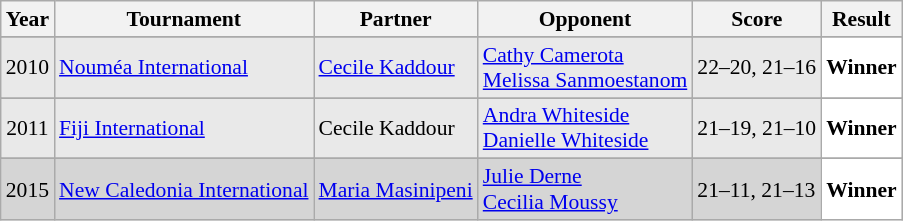<table class="sortable wikitable" style="font-size: 90%;">
<tr>
<th>Year</th>
<th>Tournament</th>
<th>Partner</th>
<th>Opponent</th>
<th>Score</th>
<th>Result</th>
</tr>
<tr>
</tr>
<tr style="background:#E9E9E9">
<td align="center">2010</td>
<td align="left"><a href='#'>Nouméa International</a></td>
<td align="left"> <a href='#'>Cecile Kaddour</a></td>
<td align="left"> <a href='#'>Cathy Camerota</a> <br>  <a href='#'>Melissa Sanmoestanom</a></td>
<td align="left">22–20, 21–16</td>
<td style="text-align:left; background:white"> <strong>Winner</strong></td>
</tr>
<tr>
</tr>
<tr style="background:#E9E9E9">
<td align="center">2011</td>
<td align="left"><a href='#'>Fiji International</a></td>
<td align="left"> Cecile Kaddour</td>
<td align="left"> <a href='#'>Andra Whiteside</a> <br>  <a href='#'>Danielle Whiteside</a></td>
<td align="left">21–19, 21–10</td>
<td style="text-align:left; background:white"> <strong>Winner</strong></td>
</tr>
<tr>
</tr>
<tr style="background:#D5D5D5">
<td align="center">2015</td>
<td align="left"><a href='#'>New Caledonia International</a></td>
<td align="left"> <a href='#'>Maria Masinipeni</a></td>
<td align="left"> <a href='#'>Julie Derne</a> <br>  <a href='#'>Cecilia Moussy</a></td>
<td align="left">21–11, 21–13</td>
<td style="text-align:left; background:white"> <strong>Winner</strong></td>
</tr>
</table>
